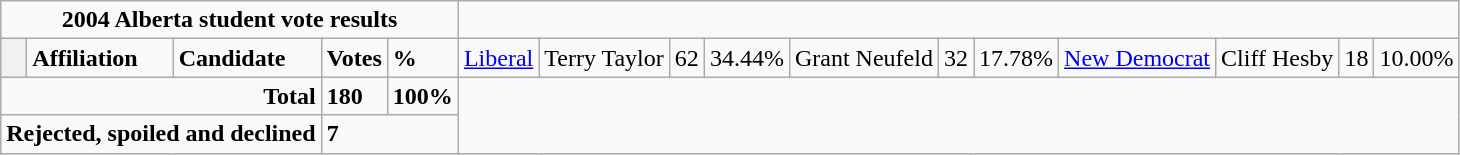<table class="wikitable">
<tr>
<td colspan="5" align="center"><strong>2004 Alberta student vote results</strong></td>
</tr>
<tr>
<th style="width: 10px;"></th>
<td><strong>Affiliation</strong></td>
<td><strong>Candidate</strong></td>
<td><strong>Votes</strong></td>
<td><strong>%</strong><br></td>
<td><a href='#'>Liberal</a></td>
<td>Terry Taylor</td>
<td>62</td>
<td>34.44%<br></td>
<td>Grant Neufeld</td>
<td>32</td>
<td>17.78%<br>
</td>
<td><a href='#'>New Democrat</a></td>
<td>Cliff Hesby</td>
<td>18</td>
<td>10.00%<br>

</td>
</tr>
<tr>
<td colspan="3" align="right"><strong>Total</strong></td>
<td><strong>180</strong></td>
<td><strong>100%</strong></td>
</tr>
<tr>
<td colspan="3" align="right"><strong>Rejected, spoiled and declined</strong></td>
<td colspan="2"><strong>7</strong></td>
</tr>
</table>
